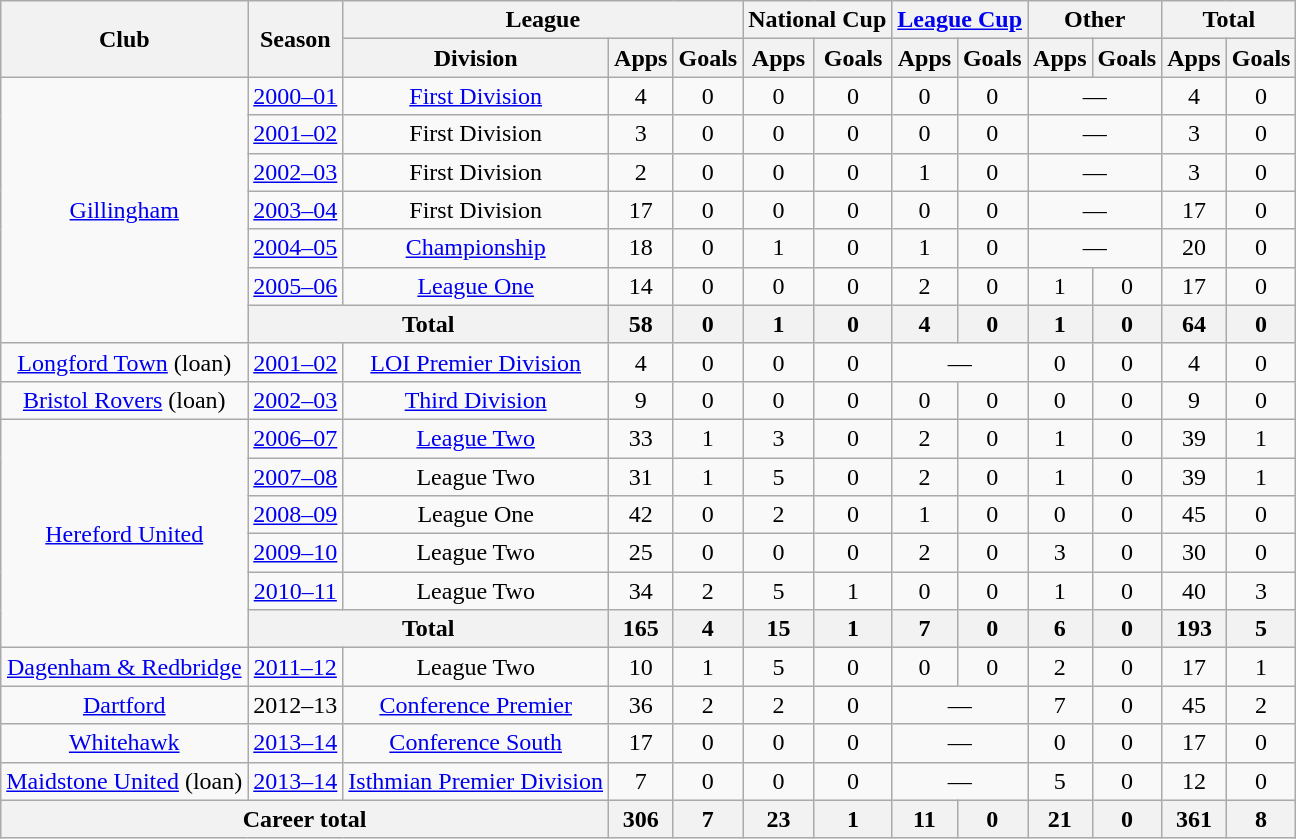<table class="wikitable" style="text-align:center">
<tr>
<th rowspan="2">Club</th>
<th rowspan="2">Season</th>
<th colspan="3">League</th>
<th colspan="2">National Cup</th>
<th colspan="2"><a href='#'>League Cup</a></th>
<th colspan="2">Other</th>
<th colspan="2">Total</th>
</tr>
<tr>
<th>Division</th>
<th>Apps</th>
<th>Goals</th>
<th>Apps</th>
<th>Goals</th>
<th>Apps</th>
<th>Goals</th>
<th>Apps</th>
<th>Goals</th>
<th>Apps</th>
<th>Goals</th>
</tr>
<tr>
<td rowspan="7"><a href='#'>Gillingham</a></td>
<td><a href='#'>2000–01</a></td>
<td><a href='#'>First Division</a></td>
<td>4</td>
<td>0</td>
<td>0</td>
<td>0</td>
<td>0</td>
<td>0</td>
<td colspan="2">—</td>
<td>4</td>
<td>0</td>
</tr>
<tr>
<td><a href='#'>2001–02</a></td>
<td>First Division</td>
<td>3</td>
<td>0</td>
<td>0</td>
<td>0</td>
<td>0</td>
<td>0</td>
<td colspan="2">—</td>
<td>3</td>
<td>0</td>
</tr>
<tr>
<td><a href='#'>2002–03</a></td>
<td>First Division</td>
<td>2</td>
<td>0</td>
<td>0</td>
<td>0</td>
<td>1</td>
<td>0</td>
<td colspan="2">—</td>
<td>3</td>
<td>0</td>
</tr>
<tr>
<td><a href='#'>2003–04</a></td>
<td>First Division</td>
<td>17</td>
<td>0</td>
<td>0</td>
<td>0</td>
<td>0</td>
<td>0</td>
<td colspan="2">—</td>
<td>17</td>
<td>0</td>
</tr>
<tr>
<td><a href='#'>2004–05</a></td>
<td><a href='#'>Championship</a></td>
<td>18</td>
<td>0</td>
<td>1</td>
<td>0</td>
<td>1</td>
<td>0</td>
<td colspan="2">—</td>
<td>20</td>
<td>0</td>
</tr>
<tr>
<td><a href='#'>2005–06</a></td>
<td><a href='#'>League One</a></td>
<td>14</td>
<td>0</td>
<td>0</td>
<td>0</td>
<td>2</td>
<td>0</td>
<td>1</td>
<td>0</td>
<td>17</td>
<td>0</td>
</tr>
<tr>
<th colspan="2">Total</th>
<th>58</th>
<th>0</th>
<th>1</th>
<th>0</th>
<th>4</th>
<th>0</th>
<th>1</th>
<th>0</th>
<th>64</th>
<th>0</th>
</tr>
<tr>
<td rowspan="1"><a href='#'>Longford Town</a> (loan)</td>
<td><a href='#'>2001–02</a></td>
<td><a href='#'>LOI Premier Division</a></td>
<td>4</td>
<td>0</td>
<td>0</td>
<td>0</td>
<td colspan="2">—</td>
<td>0</td>
<td>0</td>
<td>4</td>
<td>0</td>
</tr>
<tr>
<td rowspan="1"><a href='#'>Bristol Rovers</a> (loan)</td>
<td><a href='#'>2002–03</a></td>
<td><a href='#'>Third Division</a></td>
<td>9</td>
<td>0</td>
<td>0</td>
<td>0</td>
<td>0</td>
<td>0</td>
<td>0</td>
<td>0</td>
<td>9</td>
<td>0</td>
</tr>
<tr>
<td rowspan="6"><a href='#'>Hereford United</a></td>
<td><a href='#'>2006–07</a></td>
<td><a href='#'>League Two</a></td>
<td>33</td>
<td>1</td>
<td>3</td>
<td>0</td>
<td>2</td>
<td>0</td>
<td>1</td>
<td>0</td>
<td>39</td>
<td>1</td>
</tr>
<tr>
<td><a href='#'>2007–08</a></td>
<td>League Two</td>
<td>31</td>
<td>1</td>
<td>5</td>
<td>0</td>
<td>2</td>
<td>0</td>
<td>1</td>
<td>0</td>
<td>39</td>
<td>1</td>
</tr>
<tr>
<td><a href='#'>2008–09</a></td>
<td>League One</td>
<td>42</td>
<td>0</td>
<td>2</td>
<td>0</td>
<td>1</td>
<td>0</td>
<td>0</td>
<td>0</td>
<td>45</td>
<td>0</td>
</tr>
<tr>
<td><a href='#'>2009–10</a></td>
<td>League Two</td>
<td>25</td>
<td>0</td>
<td>0</td>
<td>0</td>
<td>2</td>
<td>0</td>
<td>3</td>
<td>0</td>
<td>30</td>
<td>0</td>
</tr>
<tr>
<td><a href='#'>2010–11</a></td>
<td>League Two</td>
<td>34</td>
<td>2</td>
<td>5</td>
<td>1</td>
<td>0</td>
<td>0</td>
<td>1</td>
<td>0</td>
<td>40</td>
<td>3</td>
</tr>
<tr>
<th colspan="2">Total</th>
<th>165</th>
<th>4</th>
<th>15</th>
<th>1</th>
<th>7</th>
<th>0</th>
<th>6</th>
<th>0</th>
<th>193</th>
<th>5</th>
</tr>
<tr>
<td rowspan="1"><a href='#'>Dagenham & Redbridge</a></td>
<td><a href='#'>2011–12</a></td>
<td>League Two</td>
<td>10</td>
<td>1</td>
<td>5</td>
<td>0</td>
<td>0</td>
<td>0</td>
<td>2</td>
<td>0</td>
<td>17</td>
<td>1</td>
</tr>
<tr>
<td rowspan="1"><a href='#'>Dartford</a></td>
<td>2012–13</td>
<td><a href='#'>Conference Premier</a></td>
<td>36</td>
<td>2</td>
<td>2</td>
<td>0</td>
<td colspan="2">—</td>
<td>7</td>
<td>0</td>
<td>45</td>
<td>2</td>
</tr>
<tr>
<td rowspan="1"><a href='#'>Whitehawk</a></td>
<td><a href='#'>2013–14</a></td>
<td><a href='#'>Conference South</a></td>
<td>17</td>
<td>0</td>
<td>0</td>
<td>0</td>
<td colspan="2">—</td>
<td>0</td>
<td>0</td>
<td>17</td>
<td>0</td>
</tr>
<tr>
<td rowspan="1"><a href='#'>Maidstone United</a> (loan)</td>
<td><a href='#'>2013–14</a></td>
<td><a href='#'>Isthmian Premier Division</a></td>
<td>7</td>
<td>0</td>
<td>0</td>
<td>0</td>
<td colspan="2">—</td>
<td>5</td>
<td>0</td>
<td>12</td>
<td>0</td>
</tr>
<tr>
<th colspan="3">Career total</th>
<th>306</th>
<th>7</th>
<th>23</th>
<th>1</th>
<th>11</th>
<th>0</th>
<th>21</th>
<th>0</th>
<th>361</th>
<th>8</th>
</tr>
</table>
